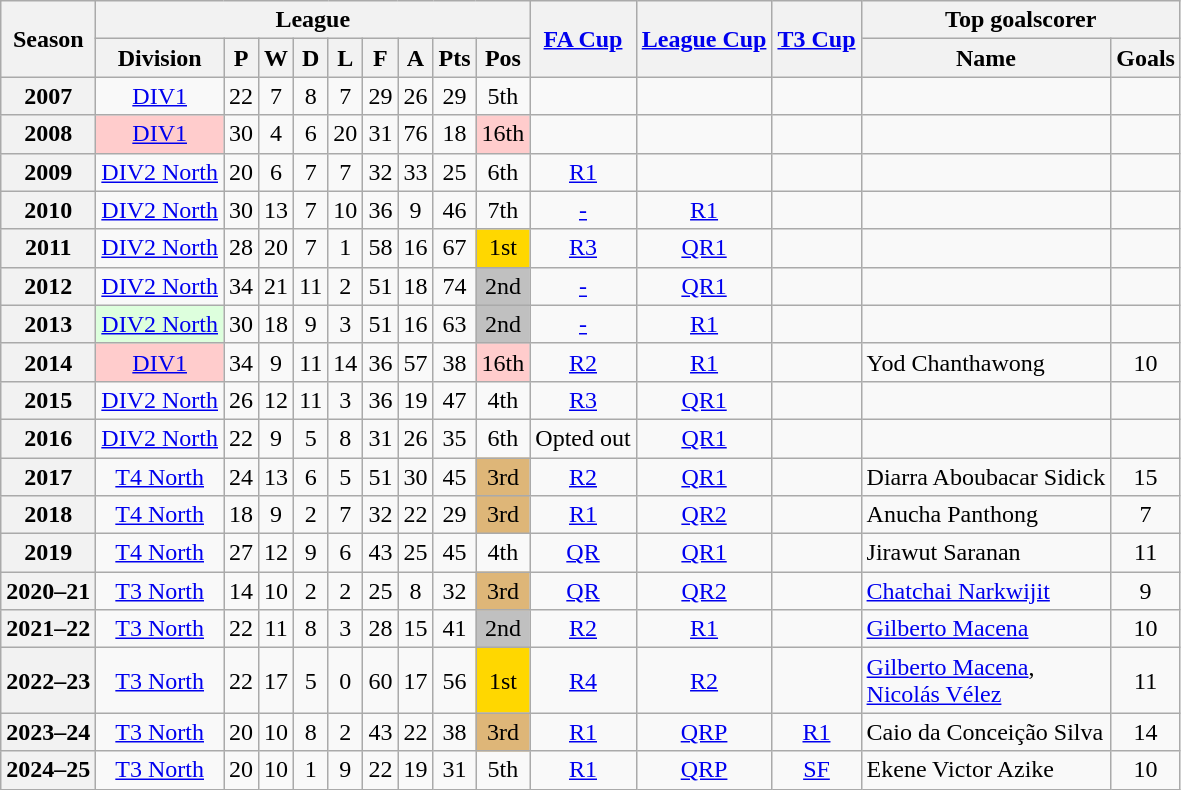<table class="wikitable" style="text-align: center">
<tr>
<th rowspan=2>Season</th>
<th colspan=9>League</th>
<th rowspan=2><a href='#'>FA Cup</a></th>
<th rowspan=2><a href='#'>League Cup</a></th>
<th rowspan=2><a href='#'>T3 Cup</a></th>
<th colspan=2>Top goalscorer</th>
</tr>
<tr>
<th>Division</th>
<th>P</th>
<th>W</th>
<th>D</th>
<th>L</th>
<th>F</th>
<th>A</th>
<th>Pts</th>
<th>Pos</th>
<th>Name</th>
<th>Goals</th>
</tr>
<tr>
<th>2007</th>
<td><a href='#'>DIV1</a></td>
<td>22</td>
<td>7</td>
<td>8</td>
<td>7</td>
<td>29</td>
<td>26</td>
<td>29</td>
<td>5th</td>
<td></td>
<td></td>
<td></td>
<td></td>
<td></td>
</tr>
<tr>
<th>2008</th>
<td bgcolor="#FFCCCC"><a href='#'>DIV1</a></td>
<td>30</td>
<td>4</td>
<td>6</td>
<td>20</td>
<td>31</td>
<td>76</td>
<td>18</td>
<td bgcolor="#FFCCCC">16th</td>
<td></td>
<td></td>
<td></td>
<td></td>
<td></td>
</tr>
<tr>
<th>2009</th>
<td><a href='#'>DIV2 North</a></td>
<td>20</td>
<td>6</td>
<td>7</td>
<td>7</td>
<td>32</td>
<td>33</td>
<td>25</td>
<td>6th</td>
<td><a href='#'>R1</a></td>
<td></td>
<td></td>
<td></td>
<td></td>
</tr>
<tr>
<th>2010</th>
<td><a href='#'>DIV2 North</a></td>
<td>30</td>
<td>13</td>
<td>7</td>
<td>10</td>
<td>36</td>
<td>9</td>
<td>46</td>
<td>7th</td>
<td><a href='#'>-</a></td>
<td><a href='#'>R1</a></td>
<td></td>
<td></td>
<td></td>
</tr>
<tr>
<th>2011</th>
<td><a href='#'>DIV2 North</a></td>
<td>28</td>
<td>20</td>
<td>7</td>
<td>1</td>
<td>58</td>
<td>16</td>
<td>67</td>
<td bgcolor=gold>1st</td>
<td><a href='#'>R3</a></td>
<td><a href='#'>QR1</a></td>
<td></td>
<td></td>
<td></td>
</tr>
<tr>
<th>2012</th>
<td><a href='#'>DIV2 North</a></td>
<td>34</td>
<td>21</td>
<td>11</td>
<td>2</td>
<td>51</td>
<td>18</td>
<td>74</td>
<td bgcolor=silver>2nd</td>
<td><a href='#'>-</a></td>
<td><a href='#'>QR1</a></td>
<td></td>
<td></td>
<td></td>
</tr>
<tr>
<th>2013</th>
<td bgcolor="#DDFFDD"><a href='#'>DIV2 North</a></td>
<td>30</td>
<td>18</td>
<td>9</td>
<td>3</td>
<td>51</td>
<td>16</td>
<td>63</td>
<td bgcolor=silver>2nd</td>
<td><a href='#'>-</a></td>
<td><a href='#'>R1</a></td>
<td></td>
<td></td>
<td></td>
</tr>
<tr>
<th>2014</th>
<td bgcolor="#FFCCCC"><a href='#'>DIV1</a></td>
<td>34</td>
<td>9</td>
<td>11</td>
<td>14</td>
<td>36</td>
<td>57</td>
<td>38</td>
<td bgcolor="#FFCCCC">16th</td>
<td><a href='#'>R2</a></td>
<td><a href='#'>R1</a></td>
<td></td>
<td align="left"> Yod Chanthawong</td>
<td>10</td>
</tr>
<tr>
<th>2015</th>
<td><a href='#'>DIV2 North</a></td>
<td>26</td>
<td>12</td>
<td>11</td>
<td>3</td>
<td>36</td>
<td>19</td>
<td>47</td>
<td>4th</td>
<td><a href='#'>R3</a></td>
<td><a href='#'>QR1</a></td>
<td></td>
<td></td>
<td></td>
</tr>
<tr>
<th>2016</th>
<td><a href='#'>DIV2 North</a></td>
<td>22</td>
<td>9</td>
<td>5</td>
<td>8</td>
<td>31</td>
<td>26</td>
<td>35</td>
<td>6th</td>
<td>Opted out</td>
<td><a href='#'>QR1</a></td>
<td></td>
<td></td>
<td></td>
</tr>
<tr>
<th>2017</th>
<td><a href='#'>T4 North</a></td>
<td>24</td>
<td>13</td>
<td>6</td>
<td>5</td>
<td>51</td>
<td>30</td>
<td>45</td>
<td bgcolor=#deb678>3rd</td>
<td><a href='#'>R2</a></td>
<td><a href='#'>QR1</a></td>
<td></td>
<td align="left"> Diarra Aboubacar Sidick</td>
<td>15</td>
</tr>
<tr>
<th>2018</th>
<td><a href='#'>T4 North</a></td>
<td>18</td>
<td>9</td>
<td>2</td>
<td>7</td>
<td>32</td>
<td>22</td>
<td>29</td>
<td bgcolor=#deb678>3rd</td>
<td><a href='#'>R1</a></td>
<td><a href='#'>QR2</a></td>
<td></td>
<td align="left"> Anucha Panthong</td>
<td>7</td>
</tr>
<tr>
<th>2019</th>
<td><a href='#'>T4 North</a></td>
<td>27</td>
<td>12</td>
<td>9</td>
<td>6</td>
<td>43</td>
<td>25</td>
<td>45</td>
<td>4th</td>
<td><a href='#'>QR</a></td>
<td><a href='#'>QR1</a></td>
<td></td>
<td align="left"> Jirawut Saranan</td>
<td>11</td>
</tr>
<tr>
<th>2020–21</th>
<td><a href='#'>T3 North</a></td>
<td>14</td>
<td>10</td>
<td>2</td>
<td>2</td>
<td>25</td>
<td>8</td>
<td>32</td>
<td bgcolor=#deb678>3rd</td>
<td><a href='#'>QR</a></td>
<td><a href='#'>QR2</a></td>
<td></td>
<td align="left"> <a href='#'>Chatchai Narkwijit</a></td>
<td>9</td>
</tr>
<tr>
<th>2021–22</th>
<td><a href='#'>T3 North</a></td>
<td>22</td>
<td>11</td>
<td>8</td>
<td>3</td>
<td>28</td>
<td>15</td>
<td>41</td>
<td bgcolor=silver>2nd</td>
<td><a href='#'>R2</a></td>
<td><a href='#'>R1</a></td>
<td></td>
<td align="left"> <a href='#'>Gilberto Macena</a></td>
<td>10</td>
</tr>
<tr>
<th>2022–23</th>
<td><a href='#'>T3 North</a></td>
<td>22</td>
<td>17</td>
<td>5</td>
<td>0</td>
<td>60</td>
<td>17</td>
<td>56</td>
<td bgcolor=gold>1st</td>
<td><a href='#'>R4</a></td>
<td><a href='#'>R2</a></td>
<td></td>
<td align="left"> <a href='#'>Gilberto Macena</a>,<br> <a href='#'>Nicolás Vélez</a></td>
<td>11</td>
</tr>
<tr>
<th>2023–24</th>
<td><a href='#'>T3 North</a></td>
<td>20</td>
<td>10</td>
<td>8</td>
<td>2</td>
<td>43</td>
<td>22</td>
<td>38</td>
<td bgcolor=#deb678>3rd</td>
<td><a href='#'>R1</a></td>
<td><a href='#'>QRP</a></td>
<td><a href='#'>R1</a></td>
<td align="left"> Caio da Conceição Silva</td>
<td>14</td>
</tr>
<tr>
<th>2024–25</th>
<td><a href='#'>T3 North</a></td>
<td>20</td>
<td>10</td>
<td>1</td>
<td>9</td>
<td>22</td>
<td>19</td>
<td>31</td>
<td>5th</td>
<td><a href='#'>R1</a></td>
<td><a href='#'>QRP</a></td>
<td><a href='#'>SF</a></td>
<td align="left"> Ekene Victor Azike</td>
<td>10</td>
</tr>
</table>
